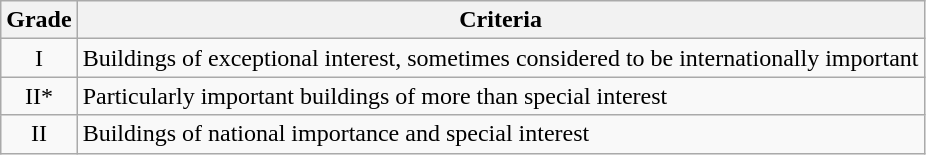<table class="wikitable">
<tr>
<th>Grade</th>
<th>Criteria</th>
</tr>
<tr>
<td align="center" >I</td>
<td>Buildings of exceptional interest, sometimes considered to be internationally important</td>
</tr>
<tr>
<td align="center" >II*</td>
<td>Particularly important buildings of more than special interest</td>
</tr>
<tr>
<td align="center" >II</td>
<td>Buildings of national importance and special interest</td>
</tr>
</table>
